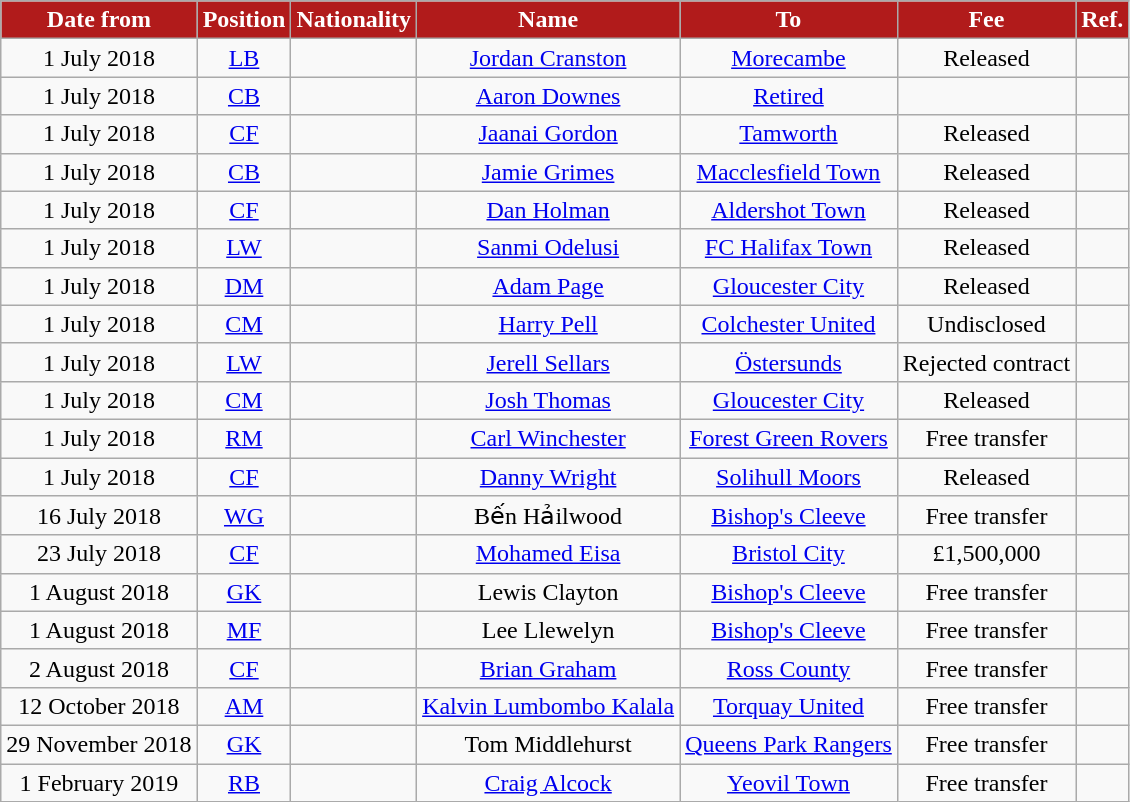<table class="wikitable"  style="text-align:center;">
<tr>
<th style="background:#B11B1B; color:white;">Date from</th>
<th style="background:#B11B1B; color:white;">Position</th>
<th style="background:#B11B1B; color:white;">Nationality</th>
<th style="background:#B11B1B; color:white;">Name</th>
<th style="background:#B11B1B; color:white;">To</th>
<th style="background:#B11B1B; color:white;">Fee</th>
<th style="background:#B11B1B; color:white;">Ref.</th>
</tr>
<tr>
<td>1 July 2018</td>
<td><a href='#'>LB</a></td>
<td></td>
<td><a href='#'>Jordan Cranston</a></td>
<td><a href='#'>Morecambe</a></td>
<td>Released</td>
<td></td>
</tr>
<tr>
<td>1 July 2018</td>
<td><a href='#'>CB</a></td>
<td></td>
<td><a href='#'>Aaron Downes</a></td>
<td><a href='#'>Retired</a></td>
<td></td>
<td></td>
</tr>
<tr>
<td>1 July 2018</td>
<td><a href='#'>CF</a></td>
<td></td>
<td><a href='#'>Jaanai Gordon</a></td>
<td><a href='#'>Tamworth</a></td>
<td>Released</td>
<td></td>
</tr>
<tr>
<td>1 July 2018</td>
<td><a href='#'>CB</a></td>
<td></td>
<td><a href='#'>Jamie Grimes</a></td>
<td><a href='#'>Macclesfield Town</a></td>
<td>Released</td>
<td></td>
</tr>
<tr>
<td>1 July 2018</td>
<td><a href='#'>CF</a></td>
<td></td>
<td><a href='#'>Dan Holman</a></td>
<td><a href='#'>Aldershot Town</a></td>
<td>Released</td>
<td></td>
</tr>
<tr>
<td>1 July 2018</td>
<td><a href='#'>LW</a></td>
<td></td>
<td><a href='#'>Sanmi Odelusi</a></td>
<td><a href='#'>FC Halifax Town</a></td>
<td>Released</td>
<td></td>
</tr>
<tr>
<td>1 July 2018</td>
<td><a href='#'>DM</a></td>
<td></td>
<td><a href='#'>Adam Page</a></td>
<td><a href='#'>Gloucester City</a></td>
<td>Released</td>
<td></td>
</tr>
<tr>
<td>1 July 2018</td>
<td><a href='#'>CM</a></td>
<td></td>
<td><a href='#'>Harry Pell</a></td>
<td><a href='#'>Colchester United</a></td>
<td>Undisclosed</td>
<td></td>
</tr>
<tr>
<td>1 July 2018</td>
<td><a href='#'>LW</a></td>
<td></td>
<td><a href='#'>Jerell Sellars</a></td>
<td> <a href='#'>Östersunds</a></td>
<td>Rejected contract</td>
<td></td>
</tr>
<tr>
<td>1 July 2018</td>
<td><a href='#'>CM</a></td>
<td></td>
<td><a href='#'>Josh Thomas</a></td>
<td><a href='#'>Gloucester City</a></td>
<td>Released</td>
<td></td>
</tr>
<tr>
<td>1 July 2018</td>
<td><a href='#'>RM</a></td>
<td></td>
<td><a href='#'>Carl Winchester</a></td>
<td><a href='#'>Forest Green Rovers</a></td>
<td>Free transfer</td>
<td></td>
</tr>
<tr>
<td>1 July 2018</td>
<td><a href='#'>CF</a></td>
<td></td>
<td><a href='#'>Danny Wright</a></td>
<td><a href='#'>Solihull Moors</a></td>
<td>Released</td>
<td></td>
</tr>
<tr>
<td>16 July 2018</td>
<td><a href='#'>WG</a></td>
<td></td>
<td>Bến Hảilwood</td>
<td><a href='#'>Bishop's Cleeve</a></td>
<td>Free transfer</td>
<td></td>
</tr>
<tr>
<td>23 July 2018</td>
<td><a href='#'>CF</a></td>
<td></td>
<td><a href='#'>Mohamed Eisa</a></td>
<td><a href='#'>Bristol City</a></td>
<td>£1,500,000</td>
<td></td>
</tr>
<tr>
<td>1 August 2018</td>
<td><a href='#'>GK</a></td>
<td></td>
<td>Lewis Clayton</td>
<td><a href='#'>Bishop's Cleeve</a></td>
<td>Free transfer</td>
<td></td>
</tr>
<tr>
<td>1 August 2018</td>
<td><a href='#'>MF</a></td>
<td></td>
<td>Lee Llewelyn</td>
<td><a href='#'>Bishop's Cleeve</a></td>
<td>Free transfer</td>
<td></td>
</tr>
<tr>
<td>2 August 2018</td>
<td><a href='#'>CF</a></td>
<td></td>
<td><a href='#'>Brian Graham</a></td>
<td> <a href='#'>Ross County</a></td>
<td>Free transfer</td>
<td></td>
</tr>
<tr>
<td>12 October 2018</td>
<td><a href='#'>AM</a></td>
<td></td>
<td><a href='#'>Kalvin Lumbombo Kalala</a></td>
<td><a href='#'>Torquay United</a></td>
<td>Free transfer</td>
<td></td>
</tr>
<tr>
<td>29 November 2018</td>
<td><a href='#'>GK</a></td>
<td></td>
<td>Tom Middlehurst</td>
<td><a href='#'>Queens Park Rangers</a></td>
<td>Free transfer</td>
<td></td>
</tr>
<tr>
<td>1 February 2019</td>
<td><a href='#'>RB</a></td>
<td></td>
<td><a href='#'>Craig Alcock</a></td>
<td><a href='#'>Yeovil Town</a></td>
<td>Free transfer</td>
<td></td>
</tr>
</table>
